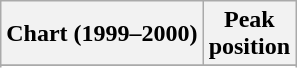<table class="wikitable sortable plainrowheaders" style="text-align:center">
<tr>
<th scope="col">Chart (1999–2000)</th>
<th scope="col">Peak<br>position</th>
</tr>
<tr>
</tr>
<tr>
</tr>
<tr>
</tr>
<tr>
</tr>
<tr>
</tr>
<tr>
</tr>
<tr>
</tr>
<tr>
</tr>
<tr>
</tr>
<tr>
</tr>
<tr>
</tr>
<tr>
</tr>
<tr>
</tr>
<tr>
</tr>
<tr>
</tr>
<tr>
</tr>
</table>
